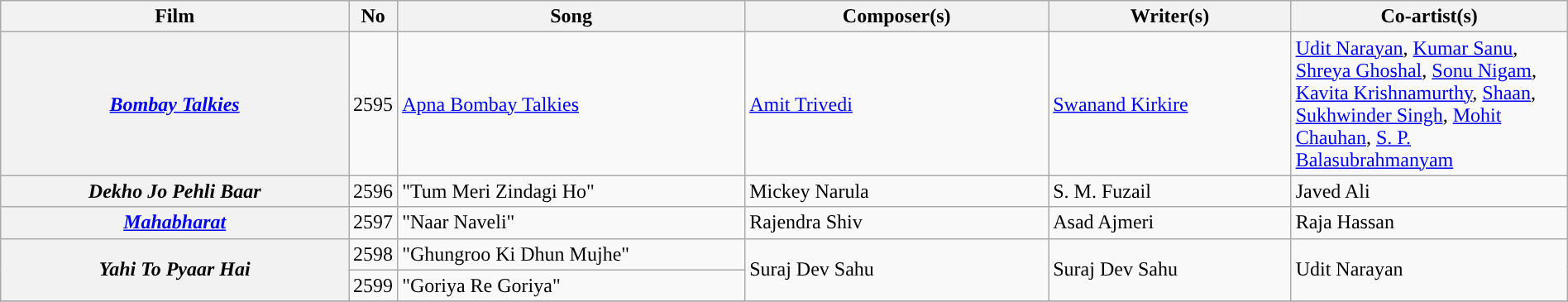<table class="wikitable plainrowheaders" width="100%" textcolor:#000;">
<tr style="background:#b0e0e66;">
<th scope="col" width=23%><strong>Film</strong></th>
<th><strong>No</strong></th>
<th scope="col" width=23%><strong>Song</strong></th>
<th scope="col" width=20%><strong>Composer(s)</strong></th>
<th scope="col" width=16%><strong>Writer(s)</strong></th>
<th scope="col" width=18%><strong>Co-artist(s)</strong></th>
</tr>
<tr>
<th><em><a href='#'>Bombay Talkies</a></em></th>
<td>2595</td>
<td><a href='#'>Apna Bombay Talkies</a></td>
<td><a href='#'>Amit Trivedi</a></td>
<td><a href='#'>Swanand Kirkire</a></td>
<td><a href='#'>Udit Narayan</a>, <a href='#'>Kumar Sanu</a>, <a href='#'>Shreya Ghoshal</a>, <a href='#'>Sonu Nigam</a>, <a href='#'>Kavita Krishnamurthy</a>, <a href='#'>Shaan</a>, <a href='#'>Sukhwinder Singh</a>, <a href='#'>Mohit Chauhan</a>, <a href='#'>S. P. Balasubrahmanyam</a></td>
</tr>
<tr>
<th><em>Dekho Jo Pehli Baar</em></th>
<td>2596</td>
<td>"Tum Meri Zindagi Ho"</td>
<td>Mickey Narula</td>
<td>S. M. Fuzail</td>
<td>Javed Ali</td>
</tr>
<tr>
<th><em><a href='#'>Mahabharat</a></em></th>
<td>2597</td>
<td>"Naar Naveli"</td>
<td>Rajendra Shiv</td>
<td>Asad Ajmeri</td>
<td>Raja Hassan</td>
</tr>
<tr>
<th rowspan=2><em>Yahi To Pyaar Hai</em></th>
<td>2598</td>
<td>"Ghungroo Ki Dhun Mujhe"</td>
<td rowspan=2>Suraj Dev Sahu</td>
<td rowspan=2>Suraj Dev Sahu</td>
<td rowspan=2>Udit Narayan</td>
</tr>
<tr>
<td>2599</td>
<td>"Goriya Re Goriya"</td>
</tr>
<tr>
</tr>
</table>
